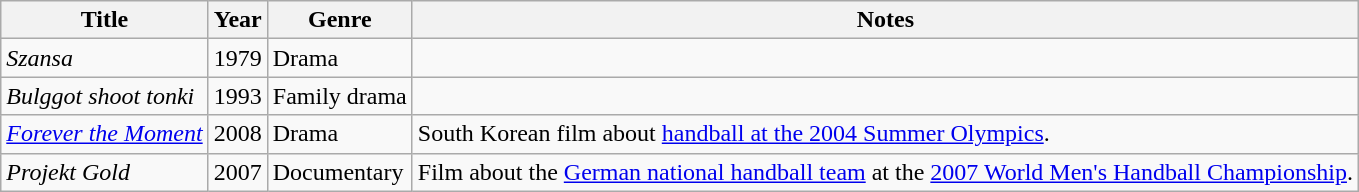<table class="wikitable sortable">
<tr>
<th>Title</th>
<th>Year</th>
<th>Genre</th>
<th>Notes</th>
</tr>
<tr>
<td><em>Szansa</em></td>
<td>1979</td>
<td>Drama</td>
<td></td>
</tr>
<tr>
<td><em>Bulggot shoot tonki</em></td>
<td>1993</td>
<td>Family drama</td>
<td></td>
</tr>
<tr>
<td><em><a href='#'>Forever the Moment</a></em></td>
<td>2008</td>
<td>Drama</td>
<td>South Korean film about <a href='#'>handball at the 2004 Summer Olympics</a>.</td>
</tr>
<tr>
<td><em>Projekt Gold</em></td>
<td>2007</td>
<td>Documentary</td>
<td>Film about the <a href='#'>German national handball team</a> at the <a href='#'>2007 World Men's Handball Championship</a>.</td>
</tr>
</table>
